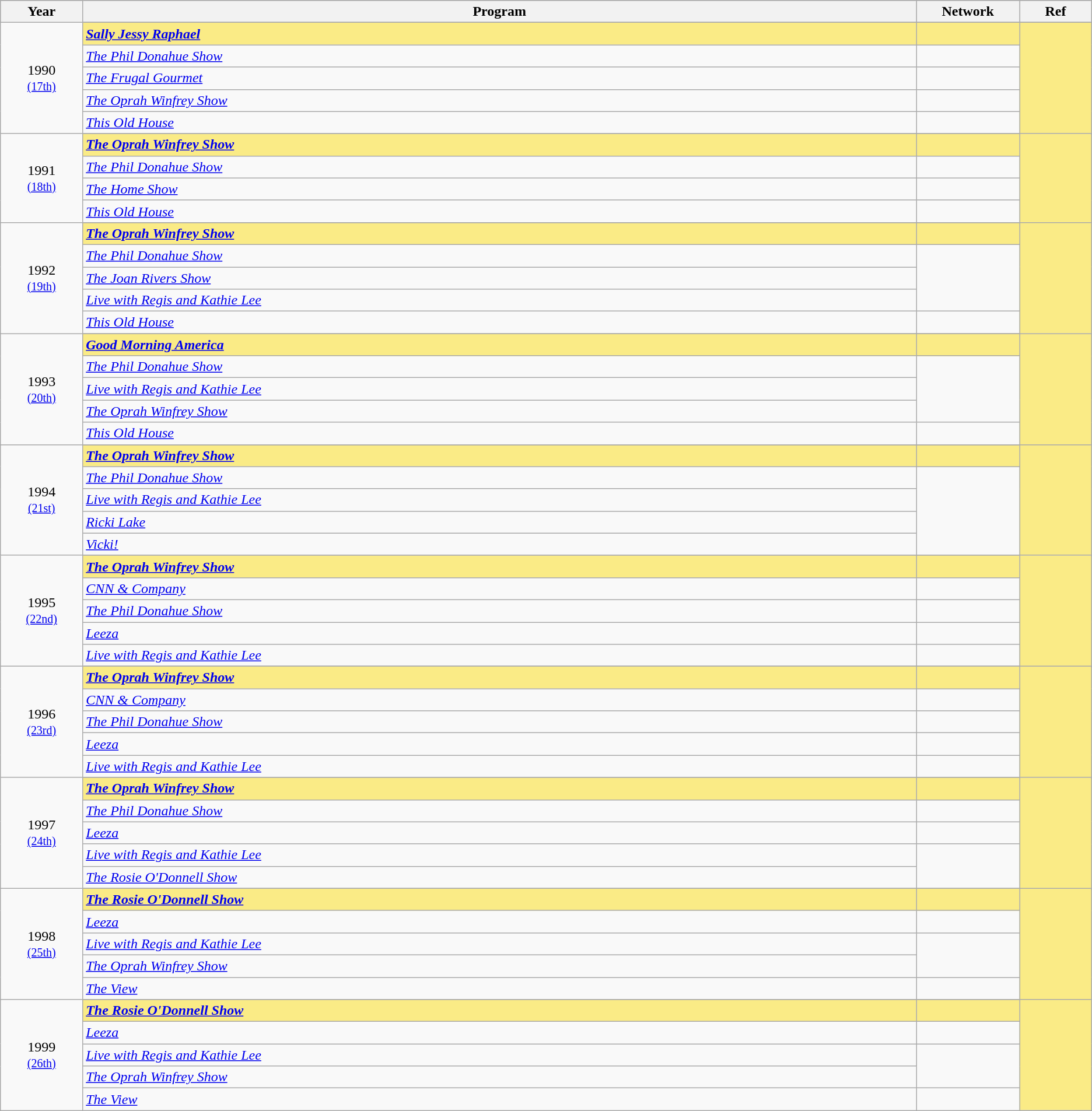<table class="wikitable">
<tr style="background:#bebebe;">
<th style="width:1%;">Year</th>
<th style="width:15%;">Program</th>
<th style="width:1%;">Network</th>
<th style="width:1%;">Ref</th>
</tr>
<tr>
<td rowspan=6 style="text-align:center">1990 <br><small><a href='#'>(17th)</a></small></td>
</tr>
<tr style="background:#FAEB86">
<td><strong><em><a href='#'>Sally Jessy Raphael</a></em></strong> </td>
<td style="background:#FAEB86"></td>
<td rowspan=6></td>
</tr>
<tr>
<td><em><a href='#'>The Phil Donahue Show</a></em></td>
<td></td>
</tr>
<tr>
<td><em><a href='#'>The Frugal Gourmet</a></em></td>
<td></td>
</tr>
<tr>
<td><em><a href='#'>The Oprah Winfrey Show</a></em></td>
<td></td>
</tr>
<tr>
<td><em><a href='#'>This Old House</a></em></td>
<td></td>
</tr>
<tr>
<td rowspan=5 style="text-align:center">1991 <br><small><a href='#'>(18th)</a></small></td>
</tr>
<tr style="background:#FAEB86">
<td><strong><em><a href='#'>The Oprah Winfrey Show</a></em></strong> </td>
<td style="background:#FAEB86"></td>
<td rowspan=5></td>
</tr>
<tr>
<td><em><a href='#'>The Phil Donahue Show</a></em></td>
<td></td>
</tr>
<tr>
<td><em><a href='#'>The Home Show</a></em></td>
<td></td>
</tr>
<tr>
<td><em><a href='#'>This Old House</a></em></td>
<td></td>
</tr>
<tr>
<td rowspan=6 style="text-align:center">1992<br><small><a href='#'>(19th)</a></small></td>
</tr>
<tr style="background:#FAEB86">
<td><strong><em><a href='#'>The Oprah Winfrey Show</a></em></strong> </td>
<td style="background:#FAEB86"></td>
<td rowspan=6></td>
</tr>
<tr>
<td><em><a href='#'>The Phil Donahue Show</a></em></td>
<td rowspan=3></td>
</tr>
<tr>
<td><em><a href='#'>The Joan Rivers Show</a></em></td>
</tr>
<tr>
<td><em><a href='#'>Live with Regis and Kathie Lee</a></em></td>
</tr>
<tr>
<td><em><a href='#'>This Old House</a></em></td>
<td></td>
</tr>
<tr>
<td rowspan=6 style="text-align:center">1993<br><small><a href='#'>(20th)</a></small></td>
</tr>
<tr style="background:#FAEB86">
<td><strong><em><a href='#'>Good Morning America</a></em></strong> </td>
<td style="background:#FAEB86"></td>
<td rowspan=6></td>
</tr>
<tr>
<td><em><a href='#'>The Phil Donahue Show</a></em></td>
<td rowspan=3></td>
</tr>
<tr>
<td><em><a href='#'>Live with Regis and Kathie Lee</a></em></td>
</tr>
<tr>
<td><em><a href='#'>The Oprah Winfrey Show</a></em></td>
</tr>
<tr>
<td><em><a href='#'>This Old House</a></em></td>
<td></td>
</tr>
<tr>
<td rowspan=6 style="text-align:center">1994 <br><small><a href='#'>(21st)</a></small></td>
</tr>
<tr style="background:#FAEB86">
<td><strong><em><a href='#'>The Oprah Winfrey Show</a></em></strong> </td>
<td style="background:#FAEB86"></td>
<td rowspan=6></td>
</tr>
<tr>
<td><em><a href='#'>The Phil Donahue Show</a></em></td>
<td rowspan=4></td>
</tr>
<tr>
<td><em><a href='#'>Live with Regis and Kathie Lee</a></em></td>
</tr>
<tr>
<td><em><a href='#'>Ricki Lake</a></em></td>
</tr>
<tr>
<td><em><a href='#'>Vicki!</a></em></td>
</tr>
<tr>
<td rowspan=6 style="text-align:center">1995 <br><small><a href='#'>(22nd)</a></small></td>
</tr>
<tr style="background:#FAEB86">
<td><strong><em><a href='#'>The Oprah Winfrey Show</a></em></strong> </td>
<td style="background:#FAEB86"></td>
<td rowspan=6></td>
</tr>
<tr>
<td><em><a href='#'>CNN & Company</a></em></td>
<td></td>
</tr>
<tr>
<td><em><a href='#'>The Phil Donahue Show</a></em></td>
<td></td>
</tr>
<tr>
<td><em><a href='#'>Leeza</a></em></td>
<td></td>
</tr>
<tr>
<td><em><a href='#'>Live with Regis and Kathie Lee</a></em></td>
<td></td>
</tr>
<tr>
<td rowspan=6 style="text-align:center">1996 <br><small><a href='#'>(23rd)</a></small></td>
</tr>
<tr style="background:#FAEB86">
<td><strong><em><a href='#'>The Oprah Winfrey Show</a></em></strong> </td>
<td style="background:#FAEB86"></td>
<td rowspan=6></td>
</tr>
<tr>
<td><em><a href='#'>CNN & Company</a></em></td>
<td></td>
</tr>
<tr>
<td><em><a href='#'>The Phil Donahue Show</a></em></td>
<td></td>
</tr>
<tr>
<td><em><a href='#'>Leeza</a></em></td>
<td></td>
</tr>
<tr>
<td><em><a href='#'>Live with Regis and Kathie Lee</a></em></td>
<td></td>
</tr>
<tr>
<td rowspan=6 style="text-align:center">1997 <br><small><a href='#'>(24th)</a></small></td>
</tr>
<tr style="background:#FAEB86">
<td><strong><em><a href='#'>The Oprah Winfrey Show</a></em></strong> </td>
<td style="background:#FAEB86"></td>
<td rowspan=6></td>
</tr>
<tr>
<td><em><a href='#'>The Phil Donahue Show</a></em></td>
<td></td>
</tr>
<tr>
<td><em><a href='#'>Leeza</a></em></td>
<td></td>
</tr>
<tr>
<td><em><a href='#'>Live with Regis and Kathie Lee</a></em></td>
<td rowspan=2></td>
</tr>
<tr>
<td><em><a href='#'>The Rosie O'Donnell Show</a></em></td>
</tr>
<tr>
<td rowspan=6 style="text-align:center">1998 <br><small><a href='#'>(25th)</a></small></td>
</tr>
<tr style="background:#FAEB86">
<td><strong><em><a href='#'>The Rosie O'Donnell Show</a></em></strong> </td>
<td style="background:#FAEB86"></td>
<td rowspan=6></td>
</tr>
<tr>
<td><em><a href='#'>Leeza</a></em></td>
<td></td>
</tr>
<tr>
<td><em><a href='#'>Live with Regis and Kathie Lee</a></em></td>
<td rowspan=2></td>
</tr>
<tr>
<td><em><a href='#'>The Oprah Winfrey Show</a></em></td>
</tr>
<tr>
<td><em><a href='#'>The View</a></em></td>
<td></td>
</tr>
<tr>
<td rowspan=6 style="text-align:center">1999<br><small><a href='#'>(26th)</a></small></td>
</tr>
<tr style="background:#FAEB86">
<td><strong><em><a href='#'>The Rosie O'Donnell Show</a></em></strong> </td>
<td style="background:#FAEB86"></td>
<td rowspan=6></td>
</tr>
<tr>
<td><em><a href='#'>Leeza</a></em></td>
<td></td>
</tr>
<tr>
<td><em><a href='#'>Live with Regis and Kathie Lee</a></em></td>
<td rowspan=2></td>
</tr>
<tr>
<td><em><a href='#'>The Oprah Winfrey Show</a></em></td>
</tr>
<tr>
<td><em><a href='#'>The View</a></em></td>
<td></td>
</tr>
</table>
